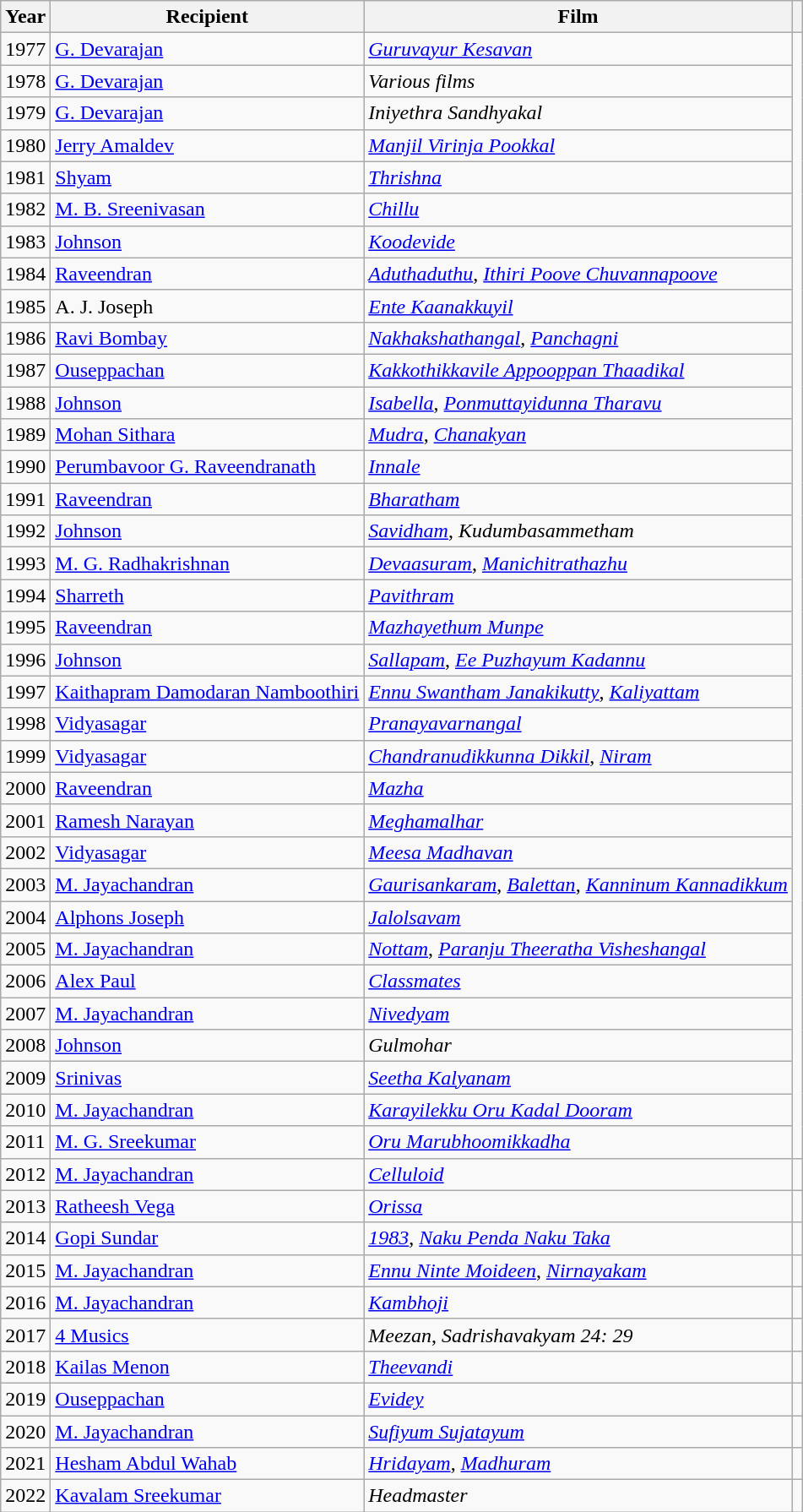<table class="wikitable">
<tr>
<th>Year</th>
<th>Recipient</th>
<th>Film</th>
<th></th>
</tr>
<tr>
<td>1977</td>
<td><a href='#'>G. Devarajan</a></td>
<td><em><a href='#'>Guruvayur Kesavan</a></em></td>
<td rowspan=35></td>
</tr>
<tr>
<td>1978</td>
<td><a href='#'>G. Devarajan</a></td>
<td><em>Various films</em></td>
</tr>
<tr>
<td>1979</td>
<td><a href='#'>G. Devarajan</a></td>
<td><em>Iniyethra Sandhyakal</em></td>
</tr>
<tr>
<td>1980</td>
<td><a href='#'>Jerry Amaldev</a></td>
<td><em><a href='#'>Manjil Virinja Pookkal</a></em></td>
</tr>
<tr>
<td>1981</td>
<td><a href='#'>Shyam</a></td>
<td><em><a href='#'>Thrishna</a></em></td>
</tr>
<tr>
<td>1982</td>
<td><a href='#'>M. B. Sreenivasan</a></td>
<td><em><a href='#'>Chillu</a></em></td>
</tr>
<tr>
<td>1983</td>
<td><a href='#'>Johnson</a></td>
<td><em><a href='#'>Koodevide</a></em></td>
</tr>
<tr>
<td>1984</td>
<td><a href='#'>Raveendran</a></td>
<td><em><a href='#'>Aduthaduthu</a></em>, <em><a href='#'>Ithiri Poove Chuvannapoove</a></em></td>
</tr>
<tr>
<td>1985</td>
<td>A. J. Joseph</td>
<td><em><a href='#'>Ente Kaanakkuyil</a></em></td>
</tr>
<tr>
<td>1986</td>
<td><a href='#'>Ravi Bombay</a></td>
<td><em><a href='#'>Nakhakshathangal</a></em>, <em><a href='#'>Panchagni</a></em></td>
</tr>
<tr>
<td>1987</td>
<td><a href='#'>Ouseppachan</a></td>
<td><em><a href='#'>Kakkothikkavile Appooppan Thaadikal</a></em></td>
</tr>
<tr>
<td>1988</td>
<td><a href='#'>Johnson</a></td>
<td><em><a href='#'>Isabella</a></em>, <em><a href='#'>Ponmuttayidunna Tharavu</a></em></td>
</tr>
<tr>
<td>1989</td>
<td><a href='#'>Mohan Sithara</a></td>
<td><em><a href='#'>Mudra</a></em>, <em><a href='#'>Chanakyan</a></em></td>
</tr>
<tr>
<td>1990</td>
<td><a href='#'>Perumbavoor G. Raveendranath</a></td>
<td><em><a href='#'>Innale</a></em></td>
</tr>
<tr>
<td>1991</td>
<td><a href='#'>Raveendran</a></td>
<td><em><a href='#'>Bharatham</a></em></td>
</tr>
<tr>
<td>1992</td>
<td><a href='#'>Johnson</a></td>
<td><em><a href='#'>Savidham</a></em>, <em>Kudumbasammetham</em></td>
</tr>
<tr>
<td>1993</td>
<td><a href='#'>M. G. Radhakrishnan</a></td>
<td><em><a href='#'>Devaasuram</a></em>, <em><a href='#'>Manichitrathazhu</a></em></td>
</tr>
<tr>
<td>1994</td>
<td><a href='#'>Sharreth</a></td>
<td><em><a href='#'>Pavithram</a></em></td>
</tr>
<tr>
<td>1995</td>
<td><a href='#'>Raveendran</a></td>
<td><em><a href='#'>Mazhayethum Munpe</a></em></td>
</tr>
<tr>
<td>1996</td>
<td><a href='#'>Johnson</a></td>
<td><em><a href='#'>Sallapam</a></em>, <em><a href='#'>Ee Puzhayum Kadannu</a></em></td>
</tr>
<tr>
<td>1997</td>
<td><a href='#'>Kaithapram Damodaran Namboothiri</a></td>
<td><em><a href='#'>Ennu Swantham Janakikutty</a></em>, <em><a href='#'>Kaliyattam</a></em></td>
</tr>
<tr>
<td>1998</td>
<td><a href='#'>Vidyasagar</a></td>
<td><em><a href='#'>Pranayavarnangal</a></em></td>
</tr>
<tr>
<td>1999</td>
<td><a href='#'>Vidyasagar</a></td>
<td><em><a href='#'>Chandranudikkunna Dikkil</a></em>, <em><a href='#'>Niram</a></em></td>
</tr>
<tr>
<td>2000</td>
<td><a href='#'>Raveendran</a></td>
<td><em><a href='#'>Mazha</a></em></td>
</tr>
<tr>
<td>2001</td>
<td><a href='#'>Ramesh Narayan</a></td>
<td><em><a href='#'>Meghamalhar</a></em></td>
</tr>
<tr>
<td>2002</td>
<td><a href='#'>Vidyasagar</a></td>
<td><em><a href='#'>Meesa Madhavan</a></em></td>
</tr>
<tr>
<td>2003</td>
<td><a href='#'>M. Jayachandran</a></td>
<td><em><a href='#'>Gaurisankaram</a></em>, <em><a href='#'>Balettan</a></em>, <em><a href='#'>Kanninum Kannadikkum</a></em></td>
</tr>
<tr>
<td>2004</td>
<td><a href='#'>Alphons Joseph</a></td>
<td><em><a href='#'>Jalolsavam</a></em></td>
</tr>
<tr>
<td>2005</td>
<td><a href='#'>M. Jayachandran</a></td>
<td><em><a href='#'>Nottam</a></em>, <em><a href='#'>Paranju Theeratha Visheshangal</a></em></td>
</tr>
<tr>
<td>2006</td>
<td><a href='#'>Alex Paul</a></td>
<td><em><a href='#'>Classmates</a></em></td>
</tr>
<tr>
<td>2007</td>
<td><a href='#'>M. Jayachandran</a></td>
<td><em><a href='#'>Nivedyam</a></em></td>
</tr>
<tr>
<td>2008</td>
<td><a href='#'>Johnson</a></td>
<td><em>Gulmohar</em></td>
</tr>
<tr>
<td>2009</td>
<td><a href='#'>Srinivas</a></td>
<td><em><a href='#'>Seetha Kalyanam</a></em></td>
</tr>
<tr>
<td>2010</td>
<td><a href='#'>M. Jayachandran</a></td>
<td><em><a href='#'>Karayilekku Oru Kadal Dooram</a></em></td>
</tr>
<tr>
<td>2011</td>
<td><a href='#'>M. G. Sreekumar</a></td>
<td><em><a href='#'>Oru Marubhoomikkadha</a></em></td>
</tr>
<tr>
<td>2012</td>
<td><a href='#'>M. Jayachandran</a></td>
<td><em><a href='#'>Celluloid</a></em></td>
<td></td>
</tr>
<tr>
<td>2013</td>
<td><a href='#'>Ratheesh Vega</a></td>
<td><em><a href='#'>Orissa</a></em></td>
<td></td>
</tr>
<tr>
<td>2014</td>
<td><a href='#'>Gopi Sundar</a></td>
<td><em><a href='#'>1983</a></em>, <em><a href='#'>Naku Penda Naku Taka</a></em></td>
<td></td>
</tr>
<tr>
<td>2015</td>
<td><a href='#'>M. Jayachandran</a></td>
<td><em><a href='#'>Ennu Ninte Moideen</a></em>, <em><a href='#'>Nirnayakam</a></em></td>
<td></td>
</tr>
<tr>
<td>2016</td>
<td><a href='#'>M. Jayachandran</a></td>
<td><em><a href='#'>Kambhoji</a></em></td>
<td></td>
</tr>
<tr>
<td>2017</td>
<td><a href='#'>4 Musics</a></td>
<td><em>Meezan</em>, <em>Sadrishavakyam 24: 29</em></td>
<td></td>
</tr>
<tr>
<td>2018</td>
<td><a href='#'>Kailas Menon</a></td>
<td><em><a href='#'>Theevandi</a></em></td>
<td></td>
</tr>
<tr>
<td>2019</td>
<td><a href='#'>Ouseppachan</a></td>
<td><em><a href='#'>Evidey</a></em></td>
<td></td>
</tr>
<tr>
<td>2020</td>
<td><a href='#'>M. Jayachandran</a></td>
<td><em><a href='#'>Sufiyum Sujatayum</a></em></td>
<td></td>
</tr>
<tr>
<td>2021</td>
<td><a href='#'>Hesham Abdul Wahab</a></td>
<td><em><a href='#'>Hridayam</a></em>, <em><a href='#'>Madhuram</a></em></td>
<td></td>
</tr>
<tr>
<td>2022</td>
<td><a href='#'>Kavalam Sreekumar</a></td>
<td><em>Headmaster</em></td>
<td></td>
</tr>
</table>
